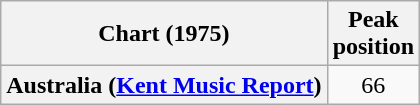<table class="wikitable plainrowheaders" style="text-align:center">
<tr>
<th>Chart (1975)</th>
<th>Peak<br>position</th>
</tr>
<tr>
<th scope="row">Australia (<a href='#'>Kent Music Report</a>)</th>
<td>66</td>
</tr>
</table>
